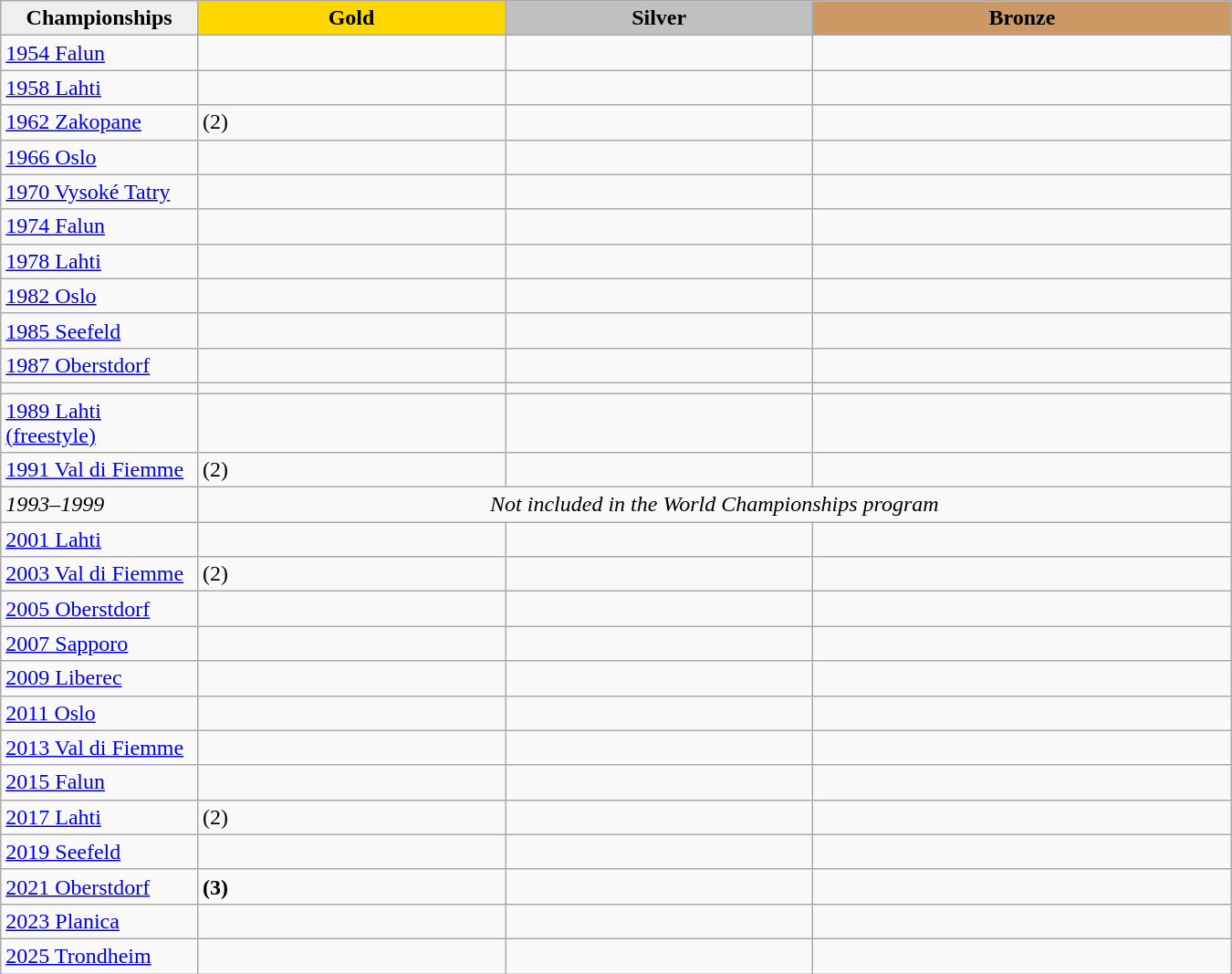<table class="wikitable sortable" style="width:900px;">
<tr>
<th style="width:16%; background:#efefef;">Championships</th>
<th style="width:25%; background:gold">Gold</th>
<th style="width:25%; background:silver">Silver</th>
<th style="width:34%; background:#CC9966">Bronze</th>
</tr>
<tr>
<td><a href='#'>1954 Falun</a></td>
<td></td>
<td></td>
<td></td>
</tr>
<tr>
<td><a href='#'>1958 Lahti</a></td>
<td></td>
<td></td>
<td></td>
</tr>
<tr>
<td><a href='#'>1962 Zakopane</a></td>
<td> (2)</td>
<td></td>
<td></td>
</tr>
<tr>
<td><a href='#'>1966 Oslo</a></td>
<td></td>
<td></td>
<td></td>
</tr>
<tr>
<td><a href='#'>1970 Vysoké Tatry</a></td>
<td></td>
<td></td>
<td></td>
</tr>
<tr>
<td><a href='#'>1974 Falun</a></td>
<td></td>
<td></td>
<td></td>
</tr>
<tr>
<td><a href='#'>1978 Lahti</a></td>
<td></td>
<td></td>
<td></td>
</tr>
<tr>
<td><a href='#'>1982 Oslo</a></td>
<td></td>
<td></td>
<td></td>
</tr>
<tr>
<td><a href='#'>1985 Seefeld</a></td>
<td></td>
<td></td>
<td></td>
</tr>
<tr>
<td><a href='#'>1987 Oberstdorf</a></td>
<td></td>
<td></td>
<td></td>
</tr>
<tr>
<td><a href='#'></a></td>
<td></td>
<td></td>
<td></td>
</tr>
<tr>
<td><a href='#'>1989 Lahti (freestyle)</a></td>
<td></td>
<td></td>
<td></td>
</tr>
<tr>
<td><a href='#'>1991 Val di Fiemme</a></td>
<td> (2)</td>
<td></td>
<td></td>
</tr>
<tr>
<td><em>1993–1999</em></td>
<td colspan=3 align=center><em>Not included in the World Championships program</em></td>
</tr>
<tr>
<td><a href='#'>2001 Lahti</a></td>
<td></td>
<td></td>
<td></td>
</tr>
<tr>
<td><a href='#'>2003 Val di Fiemme</a></td>
<td> (2)</td>
<td></td>
<td></td>
</tr>
<tr>
<td><a href='#'>2005 Oberstdorf</a></td>
<td></td>
<td></td>
<td></td>
</tr>
<tr>
<td><a href='#'>2007 Sapporo</a></td>
<td></td>
<td></td>
<td></td>
</tr>
<tr>
<td><a href='#'>2009 Liberec</a></td>
<td></td>
<td></td>
<td></td>
</tr>
<tr>
<td><a href='#'>2011 Oslo</a></td>
<td></td>
<td></td>
<td></td>
</tr>
<tr>
<td><a href='#'>2013 Val di Fiemme</a></td>
<td></td>
<td></td>
<td></td>
</tr>
<tr>
<td><a href='#'>2015 Falun</a></td>
<td></td>
<td></td>
<td></td>
</tr>
<tr>
<td><a href='#'>2017 Lahti</a></td>
<td> (2)</td>
<td></td>
<td></td>
</tr>
<tr>
<td><a href='#'>2019 Seefeld</a></td>
<td></td>
<td></td>
<td></td>
</tr>
<tr>
<td><a href='#'>2021 Oberstdorf</a></td>
<td> <strong>(3)</strong></td>
<td></td>
<td></td>
</tr>
<tr>
<td><a href='#'>2023 Planica</a></td>
<td></td>
<td></td>
<td></td>
</tr>
<tr>
<td><a href='#'>2025 Trondheim</a></td>
<td></td>
<td></td>
<td></td>
</tr>
</table>
